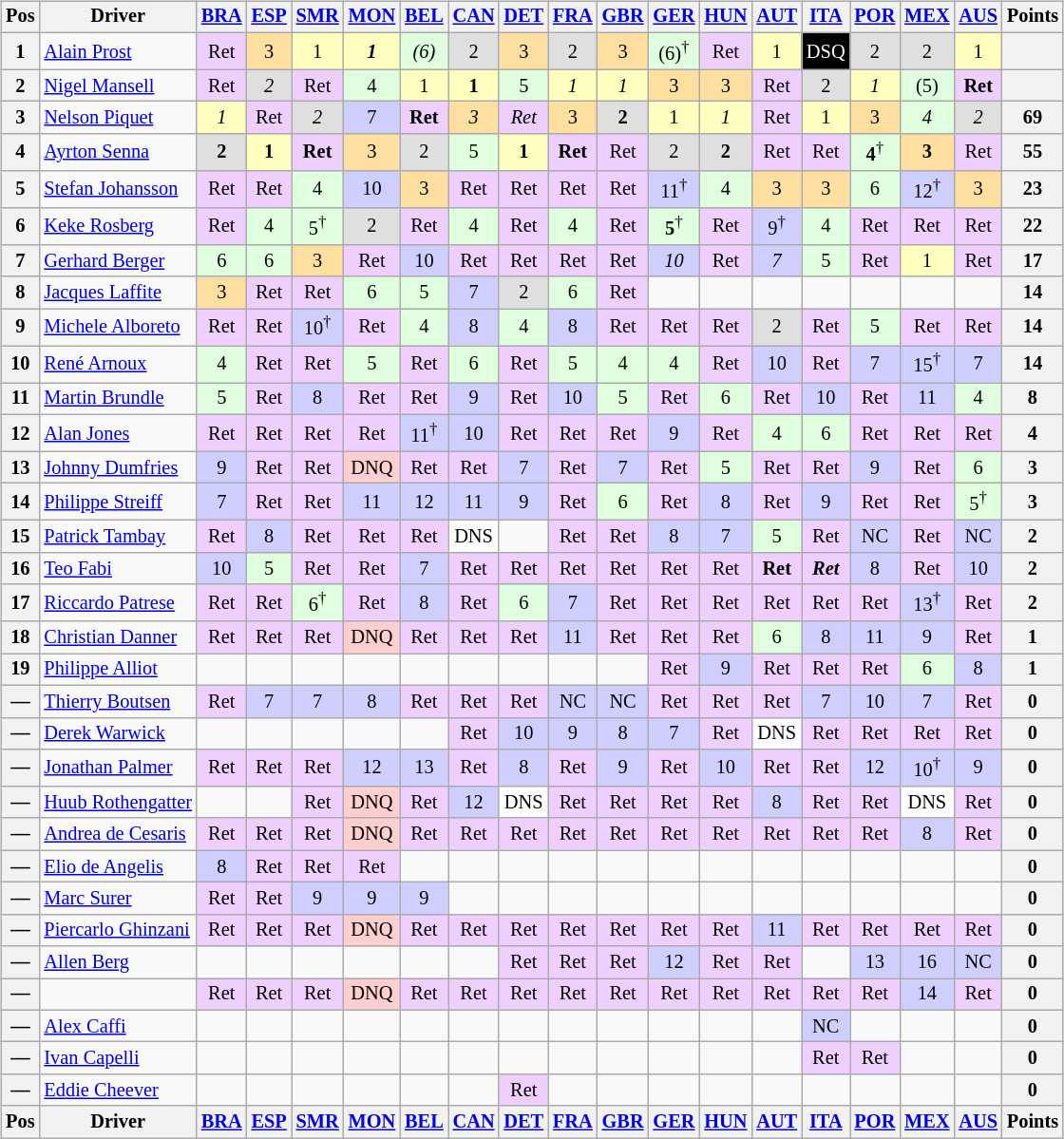<table>
<tr valign="top">
<td><br><table class="wikitable" style="font-size: 85%; text-align:center;">
<tr valign="top">
<th valign="middle">Pos</th>
<th valign="middle">Driver</th>
<th><a href='#'>BRA</a><br></th>
<th><a href='#'>ESP</a><br></th>
<th><a href='#'>SMR</a><br></th>
<th><a href='#'>MON</a><br></th>
<th><a href='#'>BEL</a><br></th>
<th><a href='#'>CAN</a><br></th>
<th><a href='#'>DET</a><br></th>
<th><a href='#'>FRA</a><br></th>
<th><a href='#'>GBR</a><br></th>
<th><a href='#'>GER</a><br></th>
<th><a href='#'>HUN</a><br></th>
<th><a href='#'>AUT</a><br></th>
<th><a href='#'>ITA</a><br></th>
<th><a href='#'>POR</a><br></th>
<th><a href='#'>MEX</a><br></th>
<th><a href='#'>AUS</a><br></th>
<th valign="middle">Points</th>
</tr>
<tr>
<th>1</th>
<td align="left"> <a href='#'>Alain Prost</a></td>
<td style="background:#efcfff;">Ret</td>
<td style="background:#ffdf9f;">3</td>
<td style="background:#ffffbf;">1</td>
<td style="background:#ffffbf;"><strong><em>1</em></strong></td>
<td style="background:#dfffdf;"><em>(6)</em></td>
<td style="background:#dfdfdf;">2</td>
<td style="background:#ffdf9f;">3</td>
<td style="background:#dfdfdf;">2</td>
<td style="background:#ffdf9f;">3</td>
<td style="background:#dfffdf;">(6)<sup>†</sup></td>
<td style="background:#efcfff;">Ret</td>
<td style="background:#ffffbf;">1</td>
<td style="background:#000000; color:white">DSQ</td>
<td style="background:#dfdfdf;">2</td>
<td style="background:#dfdfdf;">2</td>
<td style="background:#ffffbf;">1</td>
<th></th>
</tr>
<tr>
<th>2</th>
<td align="left"> <a href='#'>Nigel Mansell</a></td>
<td style="background:#efcfff;">Ret</td>
<td style="background:#dfdfdf;"><em>2</em></td>
<td style="background:#efcfff;">Ret</td>
<td style="background:#dfffdf;">4</td>
<td style="background:#ffffbf;">1</td>
<td style="background:#ffffbf;"><strong>1</strong></td>
<td style="background:#dfffdf;">5</td>
<td style="background:#ffffbf;"><em>1</em></td>
<td style="background:#ffffbf;"><em>1</em></td>
<td style="background:#ffdf9f;">3</td>
<td style="background:#ffdf9f;">3</td>
<td style="background:#efcfff;">Ret</td>
<td style="background:#dfdfdf;">2</td>
<td style="background:#ffffbf;"><em>1</em></td>
<td style="background:#dfffdf;">(5)</td>
<td style="background:#efcfff;"><strong>Ret</strong></td>
<th></th>
</tr>
<tr>
<th>3</th>
<td align="left"> <a href='#'>Nelson Piquet</a></td>
<td style="background:#ffffbf;"><em>1</em></td>
<td style="background:#efcfff;">Ret</td>
<td style="background:#dfdfdf;"><em>2</em></td>
<td style="background:#cfcfff;">7</td>
<td style="background:#efcfff;"><strong>Ret</strong></td>
<td style="background:#ffdf9f;"><em>3</em></td>
<td style="background:#efcfff;"><em>Ret</em></td>
<td style="background:#ffdf9f;">3</td>
<td style="background:#dfdfdf;"><strong>2</strong></td>
<td style="background:#ffffbf;">1</td>
<td style="background:#ffffbf;"><em>1</em></td>
<td style="background:#efcfff;">Ret</td>
<td style="background:#ffffbf;">1</td>
<td style="background:#ffdf9f;">3</td>
<td style="background:#dfffdf;"><em>4</em></td>
<td style="background:#dfdfdf;"><em>2</em></td>
<th>69</th>
</tr>
<tr>
<th>4</th>
<td align="left"> <a href='#'>Ayrton Senna</a></td>
<td style="background:#dfdfdf;"><strong>2</strong></td>
<td style="background:#ffffbf;"><strong>1</strong></td>
<td style="background:#efcfff;"><strong>Ret</strong></td>
<td style="background:#ffdf9f;">3</td>
<td style="background:#dfdfdf;">2</td>
<td style="background:#dfffdf;">5</td>
<td style="background:#ffffbf;"><strong>1</strong></td>
<td style="background:#efcfff;"><strong>Ret</strong></td>
<td style="background:#efcfff;">Ret</td>
<td style="background:#dfdfdf;">2</td>
<td style="background:#dfdfdf;"><strong>2</strong></td>
<td style="background:#efcfff;">Ret</td>
<td style="background:#efcfff;">Ret</td>
<td style="background:#dfffdf;"><strong>4</strong><sup>†</sup></td>
<td style="background:#ffdf9f;"><strong>3</strong></td>
<td style="background:#efcfff;">Ret</td>
<th>55</th>
</tr>
<tr>
<th>5</th>
<td align="left"> <a href='#'>Stefan Johansson</a></td>
<td style="background:#efcfff;">Ret</td>
<td style="background:#efcfff;">Ret</td>
<td style="background:#dfffdf;">4</td>
<td style="background:#cfcfff;">10</td>
<td style="background:#ffdf9f;">3</td>
<td style="background:#efcfff;">Ret</td>
<td style="background:#efcfff;">Ret</td>
<td style="background:#efcfff;">Ret</td>
<td style="background:#efcfff;">Ret</td>
<td style="background:#cfcfff;">11<sup>†</sup></td>
<td style="background:#dfffdf;">4</td>
<td style="background:#ffdf9f;">3</td>
<td style="background:#ffdf9f;">3</td>
<td style="background:#dfffdf;">6</td>
<td style="background:#cfcfff;">12<sup>†</sup></td>
<td style="background:#ffdf9f;">3</td>
<th>23</th>
</tr>
<tr>
<th>6</th>
<td align="left"> <a href='#'>Keke Rosberg</a></td>
<td style="background:#efcfff;">Ret</td>
<td style="background:#dfffdf;">4</td>
<td style="background:#dfffdf;">5<sup>†</sup></td>
<td style="background:#dfdfdf;">2</td>
<td style="background:#efcfff;">Ret</td>
<td style="background:#dfffdf;">4</td>
<td style="background:#efcfff;">Ret</td>
<td style="background:#dfffdf;">4</td>
<td style="background:#efcfff;">Ret</td>
<td style="background:#dfffdf;"><strong>5</strong><sup>†</sup></td>
<td style="background:#efcfff;">Ret</td>
<td style="background:#cfcfff;">9<sup>†</sup></td>
<td style="background:#dfffdf;">4</td>
<td style="background:#efcfff;">Ret</td>
<td style="background:#efcfff;">Ret</td>
<td style="background:#efcfff;">Ret</td>
<th>22</th>
</tr>
<tr>
<th>7</th>
<td align="left"> <a href='#'>Gerhard Berger</a></td>
<td style="background:#dfffdf;">6</td>
<td style="background:#dfffdf;">6</td>
<td style="background:#ffdf9f;">3</td>
<td style="background:#efcfff;">Ret</td>
<td style="background:#cfcfff;">10</td>
<td style="background:#efcfff;">Ret</td>
<td style="background:#efcfff;">Ret</td>
<td style="background:#efcfff;">Ret</td>
<td style="background:#efcfff;">Ret</td>
<td style="background:#cfcfff;"><em>10</em></td>
<td style="background:#efcfff;">Ret</td>
<td style="background:#cfcfff;"><em>7</em></td>
<td style="background:#dfffdf;">5</td>
<td style="background:#efcfff;">Ret</td>
<td style="background:#ffffbf;">1</td>
<td style="background:#efcfff;">Ret</td>
<th>17</th>
</tr>
<tr>
<th>8</th>
<td align="left"> <a href='#'>Jacques Laffite</a></td>
<td style="background:#ffdf9f;">3</td>
<td style="background:#efcfff;">Ret</td>
<td style="background:#efcfff;">Ret</td>
<td style="background:#dfffdf;">6</td>
<td style="background:#dfffdf;">5</td>
<td style="background:#cfcfff;">7</td>
<td style="background:#dfdfdf;">2</td>
<td style="background:#dfffdf;">6</td>
<td style="background:#efcfff;">Ret</td>
<td></td>
<td></td>
<td></td>
<td></td>
<td></td>
<td></td>
<td></td>
<th>14</th>
</tr>
<tr>
<th>9</th>
<td align="left"> <a href='#'>Michele Alboreto</a></td>
<td style="background:#efcfff;">Ret</td>
<td style="background:#efcfff;">Ret</td>
<td style="background:#cfcfff;">10<sup>†</sup></td>
<td style="background:#efcfff;">Ret</td>
<td style="background:#dfffdf;">4</td>
<td style="background:#cfcfff;">8</td>
<td style="background:#dfffdf;">4</td>
<td style="background:#cfcfff;">8</td>
<td style="background:#efcfff;">Ret</td>
<td style="background:#efcfff;">Ret</td>
<td style="background:#efcfff;">Ret</td>
<td style="background:#dfdfdf;">2</td>
<td style="background:#efcfff;">Ret</td>
<td style="background:#dfffdf;">5</td>
<td style="background:#efcfff;">Ret</td>
<td style="background:#efcfff;">Ret</td>
<th>14</th>
</tr>
<tr>
<th>10</th>
<td align="left"> <a href='#'>René Arnoux</a></td>
<td style="background:#dfffdf;">4</td>
<td style="background:#efcfff;">Ret</td>
<td style="background:#efcfff;">Ret</td>
<td style="background:#dfffdf;">5</td>
<td style="background:#efcfff;">Ret</td>
<td style="background:#dfffdf;">6</td>
<td style="background:#efcfff;">Ret</td>
<td style="background:#dfffdf;">5</td>
<td style="background:#dfffdf;">4</td>
<td style="background:#dfffdf;">4</td>
<td style="background:#efcfff;">Ret</td>
<td style="background:#cfcfff;">10</td>
<td style="background:#efcfff;">Ret</td>
<td style="background:#cfcfff;">7</td>
<td style="background:#cfcfff;">15<sup>†</sup></td>
<td style="background:#cfcfff;">7</td>
<th>14</th>
</tr>
<tr>
<th>11</th>
<td align="left"> <a href='#'>Martin Brundle</a></td>
<td style="background:#dfffdf;">5</td>
<td style="background:#efcfff;">Ret</td>
<td style="background:#cfcfff;">8</td>
<td style="background:#efcfff;">Ret</td>
<td style="background:#efcfff;">Ret</td>
<td style="background:#cfcfff;">9</td>
<td style="background:#efcfff;">Ret</td>
<td style="background:#cfcfff;">10</td>
<td style="background:#dfffdf;">5</td>
<td style="background:#efcfff;">Ret</td>
<td style="background:#dfffdf;">6</td>
<td style="background:#efcfff;">Ret</td>
<td style="background:#cfcfff;">10</td>
<td style="background:#efcfff;">Ret</td>
<td style="background:#cfcfff;">11</td>
<td style="background:#dfffdf;">4</td>
<th>8</th>
</tr>
<tr>
<th>12</th>
<td align="left"> <a href='#'>Alan Jones</a></td>
<td style="background:#efcfff;">Ret</td>
<td style="background:#efcfff;">Ret</td>
<td style="background:#efcfff;">Ret</td>
<td style="background:#efcfff;">Ret</td>
<td style="background:#cfcfff;">11<sup>†</sup></td>
<td style="background:#cfcfff;">10</td>
<td style="background:#efcfff;">Ret</td>
<td style="background:#efcfff;">Ret</td>
<td style="background:#efcfff;">Ret</td>
<td style="background:#cfcfff;">9</td>
<td style="background:#efcfff;">Ret</td>
<td style="background:#dfffdf;">4</td>
<td style="background:#dfffdf;">6</td>
<td style="background:#efcfff;">Ret</td>
<td style="background:#efcfff;">Ret</td>
<td style="background:#efcfff;">Ret</td>
<th>4</th>
</tr>
<tr>
<th>13</th>
<td align="left"> <a href='#'>Johnny Dumfries</a></td>
<td style="background:#cfcfff;">9</td>
<td style="background:#efcfff;">Ret</td>
<td style="background:#efcfff;">Ret</td>
<td style="background:#ffcfcf;">DNQ</td>
<td style="background:#efcfff;">Ret</td>
<td style="background:#efcfff;">Ret</td>
<td style="background:#cfcfff;">7</td>
<td style="background:#efcfff;">Ret</td>
<td style="background:#cfcfff;">7</td>
<td style="background:#efcfff;">Ret</td>
<td style="background:#dfffdf;">5</td>
<td style="background:#efcfff;">Ret</td>
<td style="background:#efcfff;">Ret</td>
<td style="background:#cfcfff;">9</td>
<td style="background:#efcfff;">Ret</td>
<td style="background:#dfffdf;">6</td>
<th>3</th>
</tr>
<tr>
<th>14</th>
<td align="left"> <a href='#'>Philippe Streiff</a></td>
<td style="background:#cfcfff;">7</td>
<td style="background:#efcfff;">Ret</td>
<td style="background:#efcfff;">Ret</td>
<td style="background:#cfcfff;">11</td>
<td style="background:#cfcfff;">12</td>
<td style="background:#cfcfff;">11</td>
<td style="background:#cfcfff;">9</td>
<td style="background:#efcfff;">Ret</td>
<td style="background:#dfffdf;">6</td>
<td style="background:#efcfff;">Ret</td>
<td style="background:#cfcfff;">8</td>
<td style="background:#efcfff;">Ret</td>
<td style="background:#cfcfff;">9</td>
<td style="background:#efcfff;">Ret</td>
<td style="background:#efcfff;">Ret</td>
<td style="background:#dfffdf;">5<sup>†</sup></td>
<th>3</th>
</tr>
<tr>
<th>15</th>
<td align="left"> <a href='#'>Patrick Tambay</a></td>
<td style="background:#efcfff;">Ret</td>
<td style="background:#cfcfff;">8</td>
<td style="background:#efcfff;">Ret</td>
<td style="background:#efcfff;">Ret</td>
<td style="background:#efcfff;">Ret</td>
<td style="background:#ffffff;">DNS</td>
<td></td>
<td style="background:#efcfff;">Ret</td>
<td style="background:#efcfff;">Ret</td>
<td style="background:#cfcfff;">8</td>
<td style="background:#cfcfff;">7</td>
<td style="background:#dfffdf;">5</td>
<td style="background:#efcfff;">Ret</td>
<td style="background:#cfcfff;">NC</td>
<td style="background:#efcfff;">Ret</td>
<td style="background:#cfcfff;">NC</td>
<th>2</th>
</tr>
<tr>
<th>16</th>
<td align="left"> <a href='#'>Teo Fabi</a></td>
<td style="background:#cfcfff;">10</td>
<td style="background:#dfffdf;">5</td>
<td style="background:#efcfff;">Ret</td>
<td style="background:#efcfff;">Ret</td>
<td style="background:#cfcfff;">7</td>
<td style="background:#efcfff;">Ret</td>
<td style="background:#efcfff;">Ret</td>
<td style="background:#efcfff;">Ret</td>
<td style="background:#efcfff;">Ret</td>
<td style="background:#efcfff;">Ret</td>
<td style="background:#efcfff;">Ret</td>
<td style="background:#efcfff;"><strong>Ret</strong></td>
<td style="background:#efcfff;"><strong><em>Ret</em></strong></td>
<td style="background:#cfcfff;">8</td>
<td style="background:#efcfff;">Ret</td>
<td style="background:#cfcfff;">10</td>
<th>2</th>
</tr>
<tr>
<th>17</th>
<td align="left"> <a href='#'>Riccardo Patrese</a></td>
<td style="background:#efcfff;">Ret</td>
<td style="background:#efcfff;">Ret</td>
<td style="background:#dfffdf;">6<sup>†</sup></td>
<td style="background:#efcfff;">Ret</td>
<td style="background:#cfcfff;">8</td>
<td style="background:#efcfff;">Ret</td>
<td style="background:#dfffdf;">6</td>
<td style="background:#cfcfff;">7</td>
<td style="background:#efcfff;">Ret</td>
<td style="background:#efcfff;">Ret</td>
<td style="background:#efcfff;">Ret</td>
<td style="background:#efcfff;">Ret</td>
<td style="background:#efcfff;">Ret</td>
<td style="background:#efcfff;">Ret</td>
<td style="background:#cfcfff;">13<sup>†</sup></td>
<td style="background:#efcfff;">Ret</td>
<th>2</th>
</tr>
<tr>
<th>18</th>
<td align="left"> <a href='#'>Christian Danner</a></td>
<td style="background:#efcfff;">Ret</td>
<td style="background:#efcfff;">Ret</td>
<td style="background:#efcfff;">Ret</td>
<td style="background:#ffcfcf;">DNQ</td>
<td style="background:#efcfff;">Ret</td>
<td style="background:#efcfff;">Ret</td>
<td style="background:#efcfff;">Ret</td>
<td style="background:#cfcfff;">11</td>
<td style="background:#efcfff;">Ret</td>
<td style="background:#efcfff;">Ret</td>
<td style="background:#efcfff;">Ret</td>
<td style="background:#dfffdf;">6</td>
<td style="background:#cfcfff;">8</td>
<td style="background:#cfcfff;">11</td>
<td style="background:#cfcfff;">9</td>
<td style="background:#efcfff;">Ret</td>
<th>1</th>
</tr>
<tr>
<th>19</th>
<td align="left"> <a href='#'>Philippe Alliot</a></td>
<td></td>
<td></td>
<td></td>
<td></td>
<td></td>
<td></td>
<td></td>
<td></td>
<td></td>
<td style="background:#efcfff;">Ret</td>
<td style="background:#cfcfff;">9</td>
<td style="background:#efcfff;">Ret</td>
<td style="background:#efcfff;">Ret</td>
<td style="background:#efcfff;">Ret</td>
<td style="background:#dfffdf;">6</td>
<td style="background:#cfcfff;">8</td>
<th>1</th>
</tr>
<tr>
<th>—</th>
<td align="left"> <a href='#'>Thierry Boutsen</a></td>
<td style="background:#efcfff;">Ret</td>
<td style="background:#cfcfff;">7</td>
<td style="background:#cfcfff;">7</td>
<td style="background:#cfcfff;">8</td>
<td style="background:#efcfff;">Ret</td>
<td style="background:#efcfff;">Ret</td>
<td style="background:#efcfff;">Ret</td>
<td style="background:#cfcfff;">NC</td>
<td style="background:#cfcfff;">NC</td>
<td style="background:#efcfff;">Ret</td>
<td style="background:#efcfff;">Ret</td>
<td style="background:#efcfff;">Ret</td>
<td style="background:#cfcfff;">7</td>
<td style="background:#cfcfff;">10</td>
<td style="background:#cfcfff;">7</td>
<td style="background:#efcfff;">Ret</td>
<th>0</th>
</tr>
<tr>
<th>—</th>
<td align="left"> <a href='#'>Derek Warwick</a></td>
<td></td>
<td></td>
<td></td>
<td></td>
<td></td>
<td style="background:#efcfff;">Ret</td>
<td style="background:#cfcfff;">10</td>
<td style="background:#cfcfff;">9</td>
<td style="background:#cfcfff;">8</td>
<td style="background:#cfcfff;">7</td>
<td style="background:#efcfff;">Ret</td>
<td style="background:#ffffff;">DNS</td>
<td style="background:#efcfff;">Ret</td>
<td style="background:#efcfff;">Ret</td>
<td style="background:#efcfff;">Ret</td>
<td style="background:#efcfff;">Ret</td>
<th>0</th>
</tr>
<tr>
<th>—</th>
<td align="left"> <a href='#'>Jonathan Palmer</a></td>
<td style="background:#efcfff;">Ret</td>
<td style="background:#efcfff;">Ret</td>
<td style="background:#efcfff;">Ret</td>
<td style="background:#cfcfff;">12</td>
<td style="background:#cfcfff;">13</td>
<td style="background:#efcfff;">Ret</td>
<td style="background:#cfcfff;">8</td>
<td style="background:#efcfff;">Ret</td>
<td style="background:#cfcfff;">9</td>
<td style="background:#efcfff;">Ret</td>
<td style="background:#cfcfff;">10</td>
<td style="background:#efcfff;">Ret</td>
<td style="background:#efcfff;">Ret</td>
<td style="background:#cfcfff;">12</td>
<td style="background:#cfcfff;">10<sup>†</sup></td>
<td style="background:#cfcfff;">9</td>
<th>0</th>
</tr>
<tr>
<th>—</th>
<td align="left"> <a href='#'>Huub Rothengatter</a></td>
<td></td>
<td></td>
<td style="background:#efcfff;">Ret</td>
<td style="background:#ffcfcf;">DNQ</td>
<td style="background:#efcfff;">Ret</td>
<td style="background:#cfcfff;">12</td>
<td style="background:#ffffff;">DNS</td>
<td style="background:#efcfff;">Ret</td>
<td style="background:#efcfff;">Ret</td>
<td style="background:#efcfff;">Ret</td>
<td style="background:#efcfff;">Ret</td>
<td style="background:#cfcfff;">8</td>
<td style="background:#efcfff;">Ret</td>
<td style="background:#efcfff;">Ret</td>
<td style="background:#ffffff;">DNS</td>
<td style="background:#efcfff;">Ret</td>
<th>0</th>
</tr>
<tr>
<th>—</th>
<td align="left"> <a href='#'>Andrea de Cesaris</a></td>
<td style="background:#efcfff;">Ret</td>
<td style="background:#efcfff;">Ret</td>
<td style="background:#efcfff;">Ret</td>
<td style="background:#ffcfcf;">DNQ</td>
<td style="background:#efcfff;">Ret</td>
<td style="background:#efcfff;">Ret</td>
<td style="background:#efcfff;">Ret</td>
<td style="background:#efcfff;">Ret</td>
<td style="background:#efcfff;">Ret</td>
<td style="background:#efcfff;">Ret</td>
<td style="background:#efcfff;">Ret</td>
<td style="background:#efcfff;">Ret</td>
<td style="background:#efcfff;">Ret</td>
<td style="background:#efcfff;">Ret</td>
<td style="background:#cfcfff;">8</td>
<td style="background:#efcfff;">Ret</td>
<th>0</th>
</tr>
<tr>
<th>—</th>
<td align="left"> <a href='#'>Elio de Angelis</a></td>
<td style="background:#cfcfff;">8</td>
<td style="background:#efcfff;">Ret</td>
<td style="background:#efcfff;">Ret</td>
<td style="background:#efcfff;">Ret</td>
<td></td>
<td></td>
<td></td>
<td></td>
<td></td>
<td></td>
<td></td>
<td></td>
<td></td>
<td></td>
<td></td>
<td></td>
<th>0</th>
</tr>
<tr>
<th>—</th>
<td align="left"> <a href='#'>Marc Surer</a></td>
<td style="background:#efcfff;">Ret</td>
<td style="background:#efcfff;">Ret</td>
<td style="background:#cfcfff;">9</td>
<td style="background:#cfcfff;">9</td>
<td style="background:#cfcfff;">9</td>
<td></td>
<td></td>
<td></td>
<td></td>
<td></td>
<td></td>
<td></td>
<td></td>
<td></td>
<td></td>
<td></td>
<th>0</th>
</tr>
<tr>
<th>—</th>
<td align="left"> <a href='#'>Piercarlo Ghinzani</a></td>
<td style="background:#efcfff;">Ret</td>
<td style="background:#efcfff;">Ret</td>
<td style="background:#efcfff;">Ret</td>
<td style="background:#ffcfcf;">DNQ</td>
<td style="background:#efcfff;">Ret</td>
<td style="background:#efcfff;">Ret</td>
<td style="background:#efcfff;">Ret</td>
<td style="background:#efcfff;">Ret</td>
<td style="background:#efcfff;">Ret</td>
<td style="background:#efcfff;">Ret</td>
<td style="background:#efcfff;">Ret</td>
<td style="background:#cfcfff;">11</td>
<td style="background:#efcfff;">Ret</td>
<td style="background:#efcfff;">Ret</td>
<td style="background:#efcfff;">Ret</td>
<td style="background:#efcfff;">Ret</td>
<th>0</th>
</tr>
<tr>
<th>—</th>
<td align="left"> <a href='#'>Allen Berg</a></td>
<td></td>
<td></td>
<td></td>
<td></td>
<td></td>
<td></td>
<td style="background:#efcfff;">Ret</td>
<td style="background:#efcfff;">Ret</td>
<td style="background:#efcfff;">Ret</td>
<td style="background:#cfcfff;">12</td>
<td style="background:#efcfff;">Ret</td>
<td style="background:#efcfff;">Ret</td>
<td></td>
<td style="background:#cfcfff;">13</td>
<td style="background:#cfcfff;">16</td>
<td style="background:#cfcfff;">NC</td>
<th>0</th>
</tr>
<tr>
<th>—</th>
<td align="left"></td>
<td style="background:#efcfff;">Ret</td>
<td style="background:#efcfff;">Ret</td>
<td style="background:#efcfff;">Ret</td>
<td style="background:#ffcfcf;">DNQ</td>
<td style="background:#efcfff;">Ret</td>
<td style="background:#efcfff;">Ret</td>
<td style="background:#efcfff;">Ret</td>
<td style="background:#efcfff;">Ret</td>
<td style="background:#efcfff;">Ret</td>
<td style="background:#efcfff;">Ret</td>
<td style="background:#efcfff;">Ret</td>
<td style="background:#efcfff;">Ret</td>
<td style="background:#efcfff;">Ret</td>
<td style="background:#efcfff;">Ret</td>
<td style="background:#cfcfff;">14</td>
<td style="background:#efcfff;">Ret</td>
<th>0</th>
</tr>
<tr>
<th>—</th>
<td align="left"> <a href='#'>Alex Caffi</a></td>
<td></td>
<td></td>
<td></td>
<td></td>
<td></td>
<td></td>
<td></td>
<td></td>
<td></td>
<td></td>
<td></td>
<td></td>
<td style="background:#cfcfff;">NC</td>
<td></td>
<td></td>
<td></td>
<th>0</th>
</tr>
<tr>
<th>—</th>
<td align="left"> <a href='#'>Ivan Capelli</a></td>
<td></td>
<td></td>
<td></td>
<td></td>
<td></td>
<td></td>
<td></td>
<td></td>
<td></td>
<td></td>
<td></td>
<td></td>
<td style="background:#efcfff;">Ret</td>
<td style="background:#efcfff;">Ret</td>
<td></td>
<td></td>
<th>0</th>
</tr>
<tr>
<th>—</th>
<td align="left"> <a href='#'>Eddie Cheever</a></td>
<td></td>
<td></td>
<td></td>
<td></td>
<td></td>
<td></td>
<td style="background:#efcfff;">Ret</td>
<td></td>
<td></td>
<td></td>
<td></td>
<td></td>
<td></td>
<td></td>
<td></td>
<td></td>
<th>0</th>
</tr>
<tr valign="top">
<th valign="middle">Pos</th>
<th valign="middle">Driver</th>
<th><a href='#'>BRA</a><br></th>
<th><a href='#'>ESP</a><br></th>
<th><a href='#'>SMR</a><br></th>
<th><a href='#'>MON</a><br></th>
<th><a href='#'>BEL</a><br></th>
<th><a href='#'>CAN</a><br></th>
<th><a href='#'>DET</a><br></th>
<th><a href='#'>FRA</a><br></th>
<th><a href='#'>GBR</a><br></th>
<th><a href='#'>GER</a><br></th>
<th><a href='#'>HUN</a><br></th>
<th><a href='#'>AUT</a><br></th>
<th><a href='#'>ITA</a><br></th>
<th><a href='#'>POR</a><br></th>
<th><a href='#'>MEX</a><br></th>
<th><a href='#'>AUS</a><br></th>
<th valign="middle">Points</th>
</tr>
</table>
</td>
<td><br>
<br></td>
</tr>
</table>
